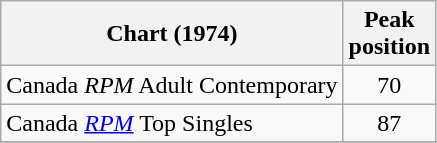<table class="wikitable">
<tr>
<th>Chart (1974)</th>
<th>Peak<br>position</th>
</tr>
<tr>
<td>Canada <em>RPM</em> Adult Contemporary</td>
<td style="text-align:center;">70</td>
</tr>
<tr>
<td>Canada <em><a href='#'>RPM</a></em> Top Singles</td>
<td style="text-align:center;">87</td>
</tr>
<tr>
</tr>
</table>
